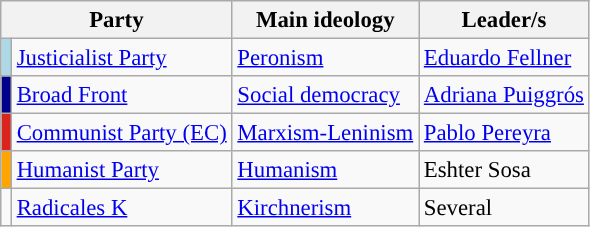<table class="wikitable" style="font-size:95%">
<tr>
<th colspan=2>Party</th>
<th>Main ideology</th>
<th>Leader/s</th>
</tr>
<tr>
<td bgcolor="lightblue"></td>
<td><a href='#'>Justicialist Party</a></td>
<td><a href='#'>Peronism</a></td>
<td><a href='#'>Eduardo Fellner</a></td>
</tr>
<tr>
<td bgcolor="darkblue"></td>
<td><a href='#'>Broad Front</a></td>
<td><a href='#'>Social democracy</a></td>
<td><a href='#'>Adriana Puiggrós</a></td>
</tr>
<tr>
<td bgcolor="#dc241f"></td>
<td><a href='#'>Communist Party (EC)</a></td>
<td><a href='#'>Marxism-Leninism</a></td>
<td><a href='#'>Pablo Pereyra</a></td>
</tr>
<tr>
<td bgcolor="orange"></td>
<td><a href='#'>Humanist Party</a></td>
<td><a href='#'>Humanism</a></td>
<td>Eshter Sosa</td>
</tr>
<tr>
<td></td>
<td><a href='#'>Radicales K</a></td>
<td><a href='#'>Kirchnerism</a></td>
<td>Several</td>
</tr>
</table>
